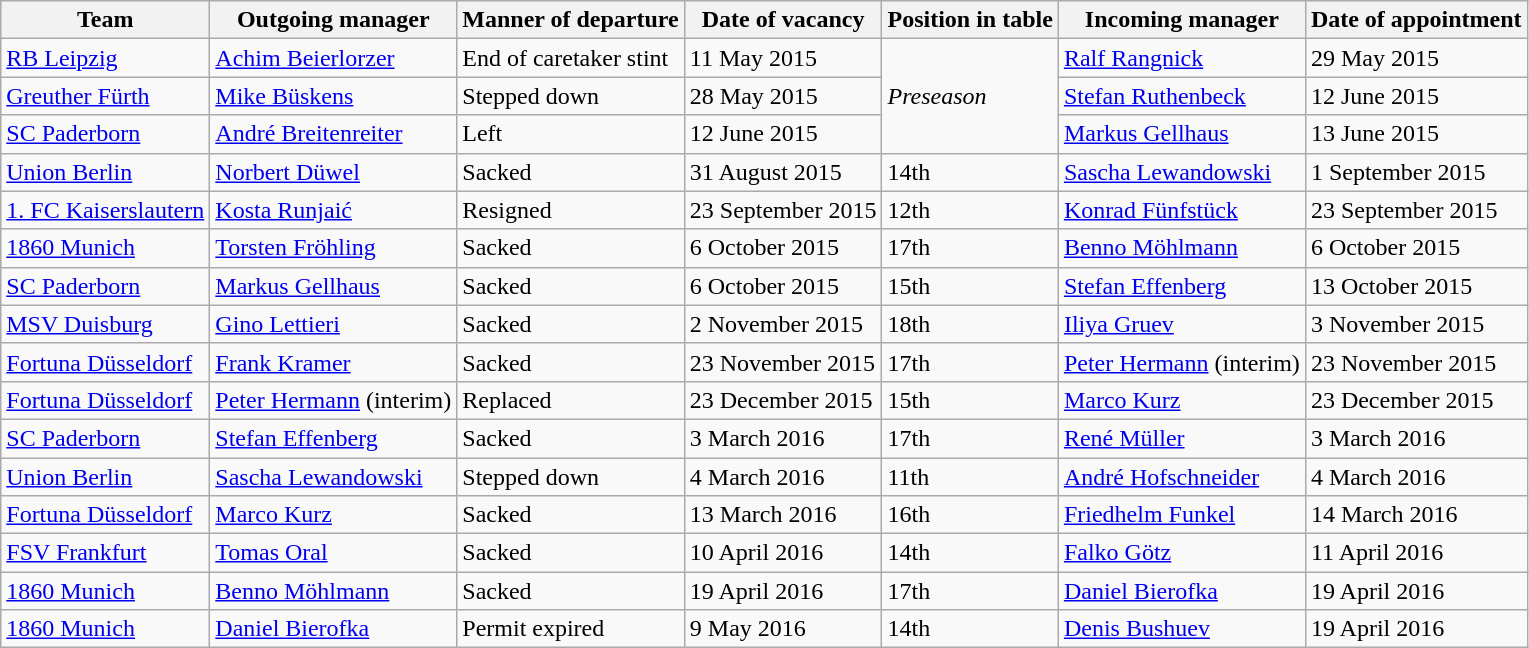<table class="wikitable">
<tr>
<th>Team</th>
<th>Outgoing manager</th>
<th>Manner of departure</th>
<th>Date of vacancy</th>
<th>Position in table</th>
<th>Incoming manager</th>
<th>Date of appointment</th>
</tr>
<tr>
<td><a href='#'>RB Leipzig</a></td>
<td> <a href='#'>Achim Beierlorzer</a></td>
<td>End of caretaker stint</td>
<td>11 May 2015</td>
<td rowspan=3><em>Preseason</em></td>
<td> <a href='#'>Ralf Rangnick</a></td>
<td>29 May 2015</td>
</tr>
<tr>
<td><a href='#'>Greuther Fürth</a></td>
<td> <a href='#'>Mike Büskens</a></td>
<td>Stepped down</td>
<td>28 May 2015</td>
<td> <a href='#'>Stefan Ruthenbeck</a></td>
<td>12 June 2015</td>
</tr>
<tr>
<td><a href='#'>SC Paderborn</a></td>
<td> <a href='#'>André Breitenreiter</a></td>
<td>Left</td>
<td>12 June 2015</td>
<td> <a href='#'>Markus Gellhaus</a></td>
<td>13 June 2015</td>
</tr>
<tr>
<td><a href='#'>Union Berlin</a></td>
<td> <a href='#'>Norbert Düwel</a></td>
<td>Sacked</td>
<td>31 August 2015</td>
<td>14th</td>
<td> <a href='#'>Sascha Lewandowski</a></td>
<td>1 September 2015</td>
</tr>
<tr>
<td><a href='#'>1. FC Kaiserslautern</a></td>
<td> <a href='#'>Kosta Runjaić</a></td>
<td>Resigned</td>
<td>23 September 2015</td>
<td>12th</td>
<td> <a href='#'>Konrad Fünfstück</a></td>
<td>23 September 2015</td>
</tr>
<tr>
<td><a href='#'>1860 Munich</a></td>
<td> <a href='#'>Torsten Fröhling</a></td>
<td>Sacked</td>
<td>6 October 2015</td>
<td>17th</td>
<td> <a href='#'>Benno Möhlmann</a></td>
<td>6 October 2015</td>
</tr>
<tr>
<td><a href='#'>SC Paderborn</a></td>
<td> <a href='#'>Markus Gellhaus</a></td>
<td>Sacked</td>
<td>6 October 2015</td>
<td>15th</td>
<td> <a href='#'>Stefan Effenberg</a></td>
<td>13 October 2015</td>
</tr>
<tr>
<td><a href='#'>MSV Duisburg</a></td>
<td> <a href='#'>Gino Lettieri</a></td>
<td>Sacked</td>
<td>2 November 2015</td>
<td>18th</td>
<td> <a href='#'>Iliya Gruev</a></td>
<td>3 November 2015</td>
</tr>
<tr>
<td><a href='#'>Fortuna Düsseldorf</a></td>
<td> <a href='#'>Frank Kramer</a></td>
<td>Sacked</td>
<td>23 November 2015</td>
<td>17th</td>
<td> <a href='#'>Peter Hermann</a> (interim)</td>
<td>23 November 2015</td>
</tr>
<tr>
<td><a href='#'>Fortuna Düsseldorf</a></td>
<td> <a href='#'>Peter Hermann</a> (interim)</td>
<td>Replaced</td>
<td>23 December 2015</td>
<td>15th</td>
<td> <a href='#'>Marco Kurz</a></td>
<td>23 December 2015</td>
</tr>
<tr>
<td><a href='#'>SC Paderborn</a></td>
<td> <a href='#'>Stefan Effenberg</a></td>
<td>Sacked</td>
<td>3 March 2016</td>
<td>17th</td>
<td> <a href='#'>René Müller</a></td>
<td>3 March 2016</td>
</tr>
<tr>
<td><a href='#'>Union Berlin</a></td>
<td> <a href='#'>Sascha Lewandowski</a></td>
<td>Stepped down</td>
<td>4 March 2016</td>
<td>11th</td>
<td> <a href='#'>André Hofschneider</a></td>
<td>4 March 2016</td>
</tr>
<tr>
<td><a href='#'>Fortuna Düsseldorf</a></td>
<td> <a href='#'>Marco Kurz</a></td>
<td>Sacked</td>
<td>13 March 2016</td>
<td>16th</td>
<td> <a href='#'>Friedhelm Funkel</a></td>
<td>14 March 2016</td>
</tr>
<tr>
<td><a href='#'>FSV Frankfurt</a></td>
<td> <a href='#'>Tomas Oral</a></td>
<td>Sacked</td>
<td>10 April 2016</td>
<td>14th</td>
<td> <a href='#'>Falko Götz</a></td>
<td>11 April 2016</td>
</tr>
<tr>
<td><a href='#'>1860 Munich</a></td>
<td> <a href='#'>Benno Möhlmann</a></td>
<td>Sacked</td>
<td>19 April 2016</td>
<td>17th</td>
<td> <a href='#'>Daniel Bierofka</a></td>
<td>19 April 2016</td>
</tr>
<tr>
<td><a href='#'>1860 Munich</a></td>
<td> <a href='#'>Daniel Bierofka</a></td>
<td>Permit expired</td>
<td>9 May 2016</td>
<td>14th</td>
<td> <a href='#'>Denis Bushuev</a></td>
<td>19 April 2016</td>
</tr>
</table>
